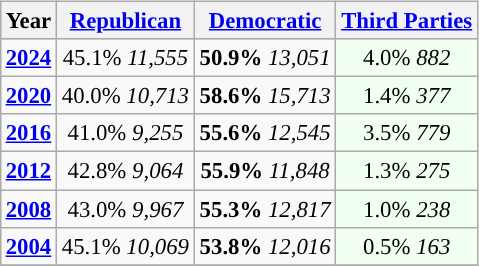<table class="wikitable" style="float:right; font-size:95%;">
<tr bgcolor=lightgrey>
<th>Year</th>
<th><a href='#'>Republican</a></th>
<th><a href='#'>Democratic</a></th>
<th><a href='#'>Third Parties</a></th>
</tr>
<tr>
<td style="text-align:center; "><strong><a href='#'>2024</a></strong></td>
<td style="text-align:center; ">45.1% <em>11,555</em></td>
<td style="text-align:center; "><strong>50.9%</strong> <em>13,051</em></td>
<td style="text-align:center; background:honeyDew;">4.0% <em>882</em></td>
</tr>
<tr>
<td style="text-align:center; "><strong><a href='#'>2020</a></strong></td>
<td style="text-align:center; ">40.0% <em>10,713</em></td>
<td style="text-align:center; "><strong>58.6%</strong> <em>15,713</em></td>
<td style="text-align:center; background:honeyDew;">1.4% <em>377</em></td>
</tr>
<tr>
<td style="text-align:center; "><strong><a href='#'>2016</a></strong></td>
<td style="text-align:center; ">41.0% <em>9,255</em></td>
<td style="text-align:center; "><strong>55.6%</strong>  <em>12,545</em></td>
<td style="text-align:center; background:honeyDew;">3.5% <em>779</em></td>
</tr>
<tr>
<td style="text-align:center; "><strong><a href='#'>2012</a></strong></td>
<td style="text-align:center; ">42.8% <em>9,064</em></td>
<td style="text-align:center; "><strong>55.9%</strong>  <em>11,848</em></td>
<td style="text-align:center; background:honeyDew;">1.3% <em>275</em></td>
</tr>
<tr>
<td style="text-align:center; "><strong><a href='#'>2008</a></strong></td>
<td style="text-align:center; ">43.0% <em>9,967</em></td>
<td style="text-align:center; "><strong>55.3%</strong>  <em>12,817</em></td>
<td style="text-align:center; background:honeyDew;">1.0% <em>238</em></td>
</tr>
<tr>
<td style="text-align:center; "><strong><a href='#'>2004</a></strong></td>
<td style="text-align:center; ">45.1% <em>10,069</em></td>
<td style="text-align:center; "><strong>53.8%</strong>  <em>12,016</em></td>
<td style="text-align:center; background:honeyDew;">0.5% <em>163</em></td>
</tr>
<tr>
</tr>
</table>
